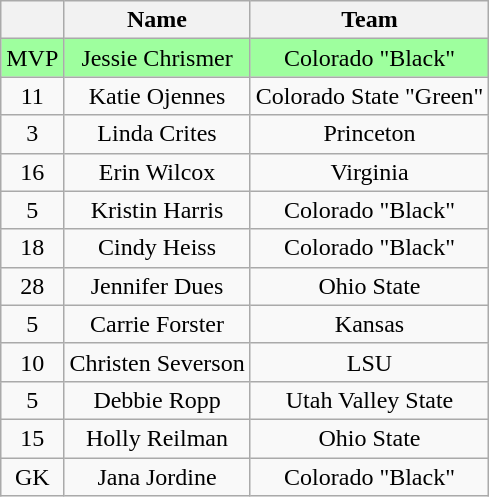<table class="wikitable" style="text-align:center">
<tr>
<th></th>
<th>Name</th>
<th>Team</th>
</tr>
<tr bgcolor="#9eff9e">
<td>MVP</td>
<td>Jessie Chrismer</td>
<td>Colorado "Black"</td>
</tr>
<tr>
<td>11</td>
<td>Katie Ojennes</td>
<td>Colorado State "Green"</td>
</tr>
<tr>
<td>3</td>
<td>Linda Crites</td>
<td>Princeton</td>
</tr>
<tr>
<td>16</td>
<td>Erin Wilcox</td>
<td>Virginia</td>
</tr>
<tr>
<td>5</td>
<td>Kristin Harris</td>
<td>Colorado "Black"</td>
</tr>
<tr>
<td>18</td>
<td>Cindy Heiss</td>
<td>Colorado "Black"</td>
</tr>
<tr>
<td>28</td>
<td>Jennifer Dues</td>
<td>Ohio State</td>
</tr>
<tr>
<td>5</td>
<td>Carrie Forster</td>
<td>Kansas</td>
</tr>
<tr>
<td>10</td>
<td>Christen Severson</td>
<td>LSU</td>
</tr>
<tr>
<td>5</td>
<td>Debbie Ropp</td>
<td>Utah Valley State</td>
</tr>
<tr>
<td>15</td>
<td>Holly Reilman</td>
<td>Ohio State</td>
</tr>
<tr>
<td>GK</td>
<td>Jana Jordine</td>
<td>Colorado "Black"</td>
</tr>
</table>
